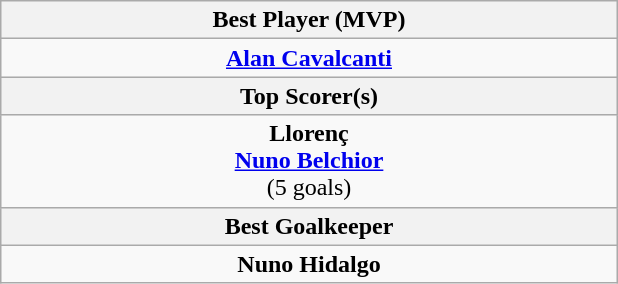<table class="wikitable" style="margin:auto">
<tr>
<th width=33% colspan="4">Best Player (MVP)</th>
</tr>
<tr>
<td align="center" colspan="4"><strong> <a href='#'>Alan Cavalcanti</a></strong></td>
</tr>
<tr>
<th colspan="4">Top Scorer(s)</th>
</tr>
<tr>
<td align="center" colspan="4"><strong> Llorenç</strong> <br> <strong> <a href='#'>Nuno Belchior</a></strong> <br> (5 goals)</td>
</tr>
<tr>
<th colspan="4">Best Goalkeeper</th>
</tr>
<tr>
<td colspan="4" align="center"><strong> Nuno Hidalgo</strong></td>
</tr>
</table>
